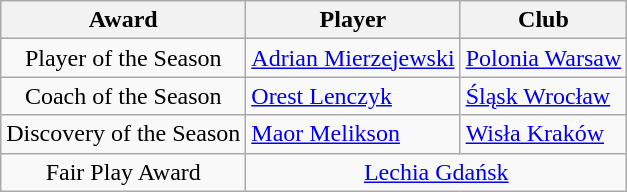<table class="wikitable" style="text-align:center">
<tr>
<th>Award</th>
<th>Player</th>
<th>Club</th>
</tr>
<tr>
<td>Player of the Season</td>
<td style="text-align:left"> <a href='#'>Adrian Mierzejewski</a></td>
<td style="text-align:left"><a href='#'>Polonia Warsaw</a></td>
</tr>
<tr>
<td>Coach of the Season</td>
<td style="text-align:left"> <a href='#'>Orest Lenczyk</a></td>
<td style="text-align:left"><a href='#'>Śląsk Wrocław</a></td>
</tr>
<tr>
<td>Discovery of the Season</td>
<td style="text-align:left"> <a href='#'>Maor Melikson</a></td>
<td style="text-align:left"><a href='#'>Wisła Kraków</a></td>
</tr>
<tr>
<td>Fair Play Award</td>
<td colspan="2"><a href='#'>Lechia Gdańsk</a></td>
</tr>
</table>
